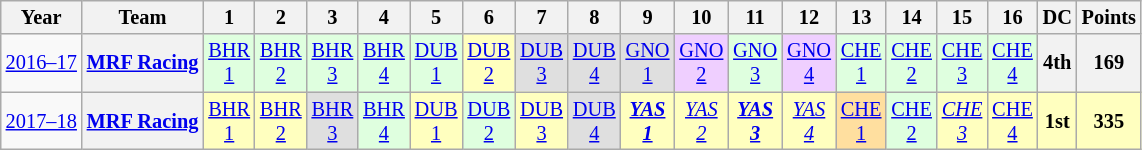<table class="wikitable" style="text-align:center; font-size:85%">
<tr>
<th>Year</th>
<th>Team</th>
<th>1</th>
<th>2</th>
<th>3</th>
<th>4</th>
<th>5</th>
<th>6</th>
<th>7</th>
<th>8</th>
<th>9</th>
<th>10</th>
<th>11</th>
<th>12</th>
<th>13</th>
<th>14</th>
<th>15</th>
<th>16</th>
<th>DC</th>
<th>Points</th>
</tr>
<tr>
<td nowrap><a href='#'>2016–17</a></td>
<th nowrap><a href='#'>MRF Racing</a></th>
<td style="background:#DFFFDF;"><a href='#'>BHR<br>1</a><br></td>
<td style="background:#DFFFDF;"><a href='#'>BHR<br>2</a><br></td>
<td style="background:#DFFFDF;"><a href='#'>BHR<br>3</a><br></td>
<td style="background:#DFFFDF;"><a href='#'>BHR<br>4</a><br></td>
<td style="background:#DFFFDF;"><a href='#'>DUB<br>1</a><br></td>
<td style="background:#FFFFBF;"><a href='#'>DUB<br>2</a><br></td>
<td style="background:#DFDFDF;"><a href='#'>DUB<br>3</a><br></td>
<td style="background:#DFDFDF;"><a href='#'>DUB<br>4</a><br></td>
<td style="background:#DFDFDF;"><a href='#'>GNO<br>1</a><br></td>
<td style="background:#EFCFFF;"><a href='#'>GNO<br>2</a><br></td>
<td style="background:#DFFFDF;"><a href='#'>GNO<br>3</a><br></td>
<td style="background:#EFCFFF;"><a href='#'>GNO<br>4</a><br></td>
<td style="background:#DFFFDF;"><a href='#'>CHE<br>1</a><br></td>
<td style="background:#DFFFDF;"><a href='#'>CHE<br>2</a><br></td>
<td style="background:#DFFFDF;"><a href='#'>CHE<br>3</a><br></td>
<td style="background:#DFFFDF;"><a href='#'>CHE<br>4</a><br></td>
<th>4th</th>
<th>169</th>
</tr>
<tr>
<td nowrap><a href='#'>2017–18</a></td>
<th nowrap><a href='#'>MRF Racing</a></th>
<td style="background:#FFFFBF;"><a href='#'>BHR<br>1</a><br></td>
<td style="background:#FFFFBF;"><a href='#'>BHR<br>2</a><br></td>
<td style="background:#DFDFDF;"><a href='#'>BHR<br>3</a><br></td>
<td style="background:#DFFFDF;"><a href='#'>BHR<br>4</a><br></td>
<td style="background:#FFFFBF;"><a href='#'>DUB<br>1</a><br></td>
<td style="background:#DFFFDF;"><a href='#'>DUB<br>2</a><br></td>
<td style="background:#FFFFBF;"><a href='#'>DUB<br>3</a><br></td>
<td style="background:#DFDFDF;"><a href='#'>DUB<br>4</a><br></td>
<td style="background:#FFFFBF;"><strong><em><a href='#'>YAS<br>1</a></em></strong><br></td>
<td style="background:#FFFFBF;"><em><a href='#'>YAS<br>2</a></em><br></td>
<td style="background:#FFFFBF;"><strong><em><a href='#'>YAS<br>3</a></em></strong><br></td>
<td style="background:#FFFFBF;"><em><a href='#'>YAS<br>4</a></em><br></td>
<td style="background:#FFDF9F;"><a href='#'>CHE<br>1</a><br></td>
<td style="background:#DFFFDF;"><a href='#'>CHE<br>2</a><br></td>
<td style="background:#FFFFBF;"><em><a href='#'>CHE<br>3</a></em><br></td>
<td style="background:#FFFFBF;"><a href='#'>CHE<br>4</a><br></td>
<th style="background:#FFFFBF;">1st</th>
<th style="background:#FFFFBF;">335</th>
</tr>
</table>
